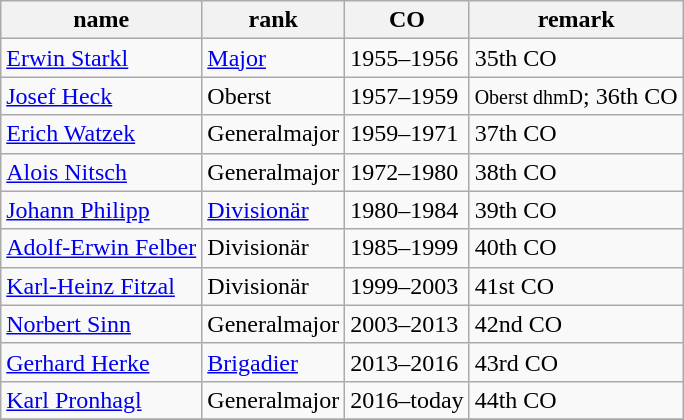<table class="wikitable" style="text-align:left">
<tr class="hintergrundfarbe5">
<th>name</th>
<th>rank</th>
<th>CO</th>
<th>remark</th>
</tr>
<tr>
<td><a href='#'>Erwin Starkl</a></td>
<td><a href='#'>Major</a></td>
<td>1955–1956</td>
<td>35th CO</td>
</tr>
<tr>
<td><a href='#'>Josef Heck</a></td>
<td>Oberst</td>
<td>1957–1959</td>
<td><small>Oberst dhmD</small>; 36th CO</td>
</tr>
<tr>
<td><a href='#'>Erich Watzek</a></td>
<td>Generalmajor</td>
<td>1959–1971</td>
<td>37th CO</td>
</tr>
<tr>
<td><a href='#'>Alois Nitsch</a></td>
<td>Generalmajor</td>
<td>1972–1980</td>
<td>38th CO</td>
</tr>
<tr>
<td><a href='#'>Johann Philipp</a></td>
<td><a href='#'>Divisionär</a></td>
<td>1980–1984</td>
<td>39th CO</td>
</tr>
<tr>
<td><a href='#'>Adolf-Erwin Felber</a></td>
<td>Divisionär</td>
<td>1985–1999</td>
<td>40th CO</td>
</tr>
<tr>
<td><a href='#'>Karl-Heinz Fitzal</a></td>
<td>Divisionär</td>
<td>1999–2003</td>
<td>41st CO</td>
</tr>
<tr>
<td><a href='#'>Norbert Sinn</a></td>
<td>Generalmajor</td>
<td>2003–2013</td>
<td>42nd CO</td>
</tr>
<tr>
<td><a href='#'>Gerhard Herke</a></td>
<td><a href='#'>Brigadier</a></td>
<td>2013–2016</td>
<td>43rd CO</td>
</tr>
<tr>
<td><a href='#'>Karl Pronhagl</a></td>
<td>Generalmajor</td>
<td>2016–today</td>
<td>44th CO</td>
</tr>
<tr>
</tr>
</table>
